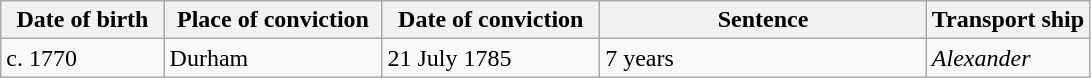<table class="wikitable sortable plainrowheaders" style="width=1024px;">
<tr>
<th style="width: 15%;">Date of birth</th>
<th style="width: 20%;">Place of conviction</th>
<th style="width: 20%;">Date of conviction</th>
<th style="width: 30%;">Sentence</th>
<th style="width: 15%;">Transport ship</th>
</tr>
<tr>
<td>c. 1770</td>
<td>Durham</td>
<td>21 July 1785</td>
<td>7 years</td>
<td><em>Alexander</em></td>
</tr>
</table>
